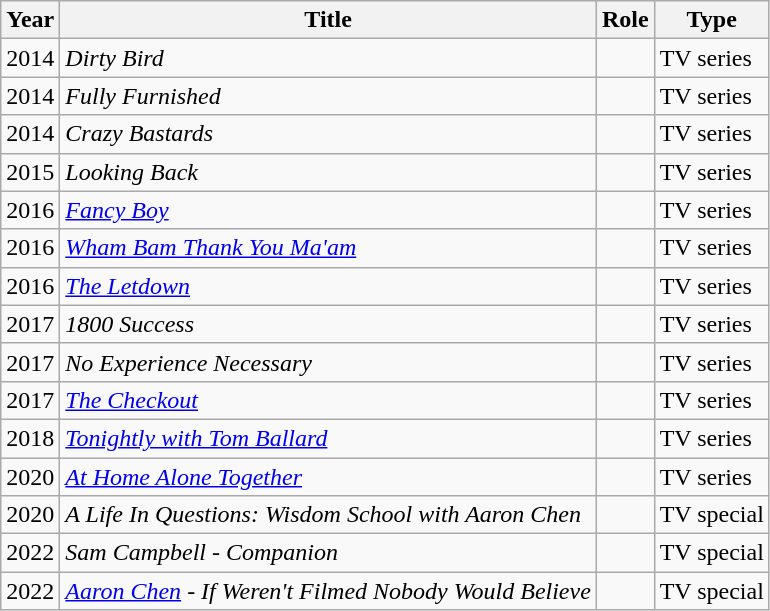<table class="wikitable">
<tr>
<th>Year</th>
<th>Title</th>
<th>Role</th>
<th>Type</th>
</tr>
<tr>
<td>2014</td>
<td><em>Dirty Bird</em></td>
<td></td>
<td>TV series</td>
</tr>
<tr>
<td>2014</td>
<td><em>Fully Furnished</em></td>
<td></td>
<td>TV series</td>
</tr>
<tr>
<td>2014</td>
<td><em>Crazy Bastards</em></td>
<td></td>
<td>TV series</td>
</tr>
<tr>
<td>2015</td>
<td><em>Looking Back</em></td>
<td></td>
<td>TV series</td>
</tr>
<tr>
<td>2016</td>
<td><em><a href='#'>Fancy Boy</a></em></td>
<td></td>
<td>TV series</td>
</tr>
<tr>
<td>2016</td>
<td><em><a href='#'>Wham Bam Thank You Ma'am</a></em></td>
<td></td>
<td>TV series</td>
</tr>
<tr>
<td>2016</td>
<td><em><a href='#'>The Letdown</a></em></td>
<td></td>
<td>TV series</td>
</tr>
<tr>
<td>2017</td>
<td><em>1800 Success</em></td>
<td></td>
<td>TV series</td>
</tr>
<tr>
<td>2017</td>
<td><em>No Experience Necessary</em></td>
<td></td>
<td>TV series</td>
</tr>
<tr>
<td>2017</td>
<td><em><a href='#'>The Checkout</a></em></td>
<td></td>
<td>TV series</td>
</tr>
<tr>
<td>2018</td>
<td><em><a href='#'>Tonightly with Tom Ballard</a></em></td>
<td></td>
<td>TV series</td>
</tr>
<tr>
<td>2020</td>
<td><em><a href='#'>At Home Alone Together</a></em></td>
<td></td>
<td>TV series</td>
</tr>
<tr>
<td>2020</td>
<td><em>A Life In Questions: Wisdom School with Aaron Chen</em></td>
<td></td>
<td>TV special</td>
</tr>
<tr>
<td>2022</td>
<td><em>Sam Campbell - Companion</em></td>
<td></td>
<td>TV special</td>
</tr>
<tr>
<td>2022</td>
<td><em><a href='#'>Aaron Chen</a> - If Weren't Filmed Nobody Would Believe</em></td>
<td></td>
<td>TV special</td>
</tr>
</table>
